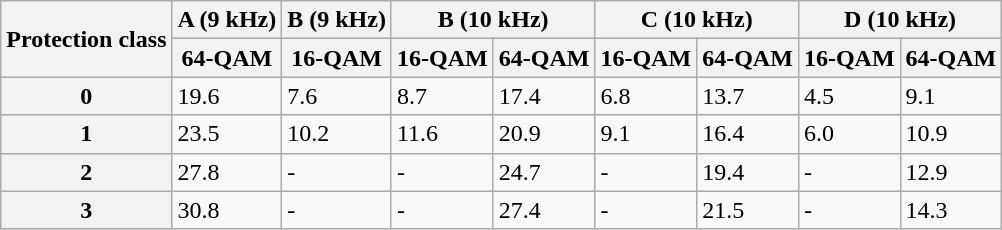<table class="wikitable">
<tr>
<th rowspan="2">Protection class</th>
<th>A (9 kHz)</th>
<th>B (9 kHz)</th>
<th colspan="2">B (10 kHz)</th>
<th colspan="2">C (10 kHz)</th>
<th colspan="2">D (10 kHz)</th>
</tr>
<tr>
<th>64-QAM</th>
<th>16-QAM</th>
<th>16-QAM</th>
<th>64-QAM</th>
<th>16-QAM</th>
<th>64-QAM</th>
<th>16-QAM</th>
<th>64-QAM</th>
</tr>
<tr>
<th>0</th>
<td>19.6</td>
<td>7.6</td>
<td>8.7</td>
<td>17.4</td>
<td>6.8</td>
<td>13.7</td>
<td>4.5</td>
<td>9.1</td>
</tr>
<tr>
<th>1</th>
<td>23.5</td>
<td>10.2</td>
<td>11.6</td>
<td>20.9</td>
<td>9.1</td>
<td>16.4</td>
<td>6.0</td>
<td>10.9</td>
</tr>
<tr>
<th>2</th>
<td>27.8</td>
<td>-</td>
<td>-</td>
<td>24.7</td>
<td>-</td>
<td>19.4</td>
<td>-</td>
<td>12.9</td>
</tr>
<tr>
<th>3</th>
<td>30.8</td>
<td>-</td>
<td>-</td>
<td>27.4</td>
<td>-</td>
<td>21.5</td>
<td>-</td>
<td>14.3</td>
</tr>
</table>
